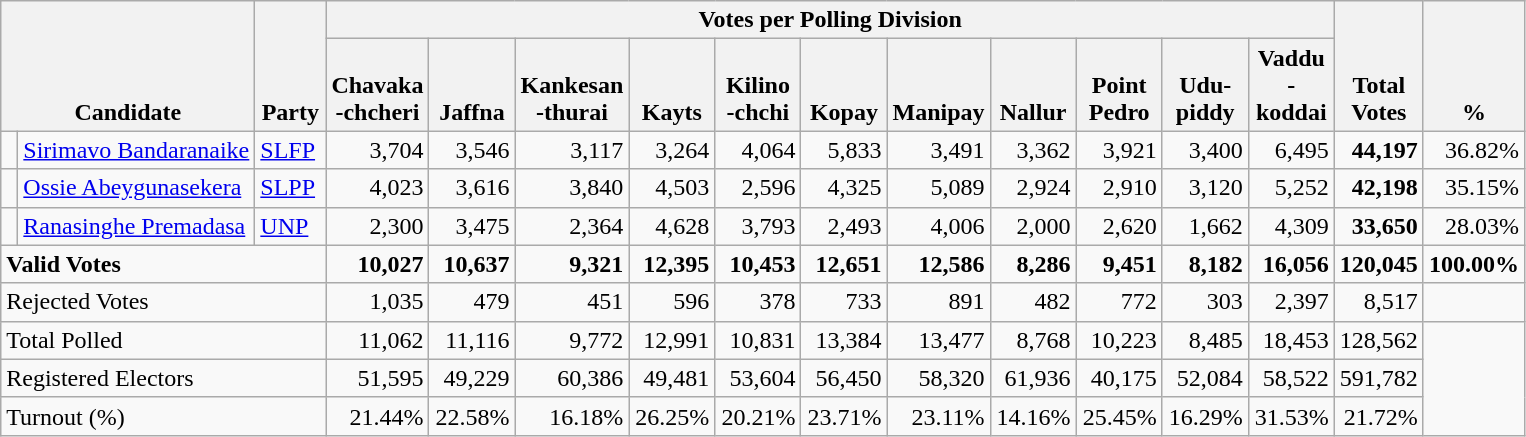<table class="wikitable" border="1" style="text-align:right;">
<tr>
<th align=left valign=bottom rowspan=2 colspan=2>Candidate</th>
<th align=left valign=bottom rowspan=2 width="40">Party</th>
<th colspan=11>Votes per Polling Division</th>
<th align=center valign=bottom rowspan=2 width="50">Total Votes</th>
<th align=center valign=bottom rowspan=2 width="50">%</th>
</tr>
<tr>
<th align=center valign=bottom width="50">Chavaka<br>-chcheri</th>
<th align=center valign=bottom width="50">Jaffna</th>
<th align=center valign=bottom width="50">Kankesan<br>-thurai</th>
<th align=center valign=bottom width="50">Kayts</th>
<th align=center valign=bottom width="50">Kilino<br>-chchi</th>
<th align=center valign=bottom width="50">Kopay</th>
<th align=center valign=bottom width="50">Manipay</th>
<th align=center valign=bottom width="50">Nallur</th>
<th align=center valign=bottom width="50">Point<br>Pedro</th>
<th align=center valign=bottom width="50">Udu-<br>piddy</th>
<th align=center valign=bottom width="50">Vaddu<br>-koddai</th>
</tr>
<tr>
<td bgcolor=> </td>
<td align=left><a href='#'>Sirimavo Bandaranaike</a></td>
<td align=left><a href='#'>SLFP</a></td>
<td>3,704</td>
<td>3,546</td>
<td>3,117</td>
<td>3,264</td>
<td>4,064</td>
<td>5,833</td>
<td>3,491</td>
<td>3,362</td>
<td>3,921</td>
<td>3,400</td>
<td>6,495</td>
<td><strong>44,197</strong></td>
<td>36.82%</td>
</tr>
<tr>
<td></td>
<td align=left><a href='#'>Ossie Abeygunasekera</a></td>
<td align=left><a href='#'>SLPP</a></td>
<td>4,023</td>
<td>3,616</td>
<td>3,840</td>
<td>4,503</td>
<td>2,596</td>
<td>4,325</td>
<td>5,089</td>
<td>2,924</td>
<td>2,910</td>
<td>3,120</td>
<td>5,252</td>
<td><strong>42,198</strong></td>
<td>35.15%</td>
</tr>
<tr>
<td bgcolor=> </td>
<td align=left><a href='#'>Ranasinghe Premadasa</a></td>
<td align=left><a href='#'>UNP</a></td>
<td>2,300</td>
<td>3,475</td>
<td>2,364</td>
<td>4,628</td>
<td>3,793</td>
<td>2,493</td>
<td>4,006</td>
<td>2,000</td>
<td>2,620</td>
<td>1,662</td>
<td>4,309</td>
<td><strong>33,650</strong></td>
<td>28.03%</td>
</tr>
<tr>
<td align=left colspan=3><strong>Valid Votes</strong></td>
<td><strong>10,027</strong></td>
<td><strong>10,637</strong></td>
<td><strong>9,321</strong></td>
<td><strong>12,395</strong></td>
<td><strong>10,453</strong></td>
<td><strong>12,651</strong></td>
<td><strong>12,586</strong></td>
<td><strong>8,286</strong></td>
<td><strong>9,451</strong></td>
<td><strong>8,182</strong></td>
<td><strong>16,056</strong></td>
<td><strong>120,045</strong></td>
<td><strong>100.00%</strong></td>
</tr>
<tr>
<td align=left colspan=3>Rejected Votes</td>
<td>1,035</td>
<td>479</td>
<td>451</td>
<td>596</td>
<td>378</td>
<td>733</td>
<td>891</td>
<td>482</td>
<td>772</td>
<td>303</td>
<td>2,397</td>
<td>8,517</td>
<td></td>
</tr>
<tr>
<td align=left colspan=3>Total Polled</td>
<td>11,062</td>
<td>11,116</td>
<td>9,772</td>
<td>12,991</td>
<td>10,831</td>
<td>13,384</td>
<td>13,477</td>
<td>8,768</td>
<td>10,223</td>
<td>8,485</td>
<td>18,453</td>
<td>128,562</td>
</tr>
<tr>
<td align=left colspan=3>Registered Electors</td>
<td>51,595</td>
<td>49,229</td>
<td>60,386</td>
<td>49,481</td>
<td>53,604</td>
<td>56,450</td>
<td>58,320</td>
<td>61,936</td>
<td>40,175</td>
<td>52,084</td>
<td>58,522</td>
<td>591,782</td>
</tr>
<tr>
<td align=left colspan=3>Turnout (%)</td>
<td>21.44%</td>
<td>22.58%</td>
<td>16.18%</td>
<td>26.25%</td>
<td>20.21%</td>
<td>23.71%</td>
<td>23.11%</td>
<td>14.16%</td>
<td>25.45%</td>
<td>16.29%</td>
<td>31.53%</td>
<td>21.72%</td>
</tr>
</table>
